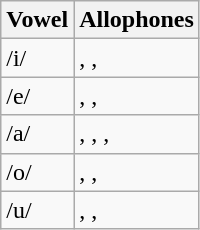<table class="wikitable">
<tr>
<th>Vowel</th>
<th>Allophones</th>
</tr>
<tr>
<td>/i/</td>
<td>, , </td>
</tr>
<tr>
<td>/e/</td>
<td>, , </td>
</tr>
<tr>
<td>/a/</td>
<td>, , , </td>
</tr>
<tr>
<td>/o/</td>
<td>, , </td>
</tr>
<tr>
<td>/u/</td>
<td>, , </td>
</tr>
</table>
